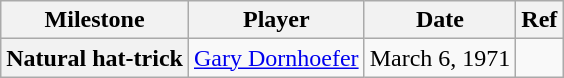<table class="wikitable">
<tr>
<th scope="col">Milestone</th>
<th scope="col">Player</th>
<th scope="col">Date</th>
<th scope="col">Ref</th>
</tr>
<tr>
<th scope="row">Natural hat-trick</th>
<td><a href='#'>Gary Dornhoefer</a></td>
<td>March 6, 1971</td>
<td></td>
</tr>
</table>
